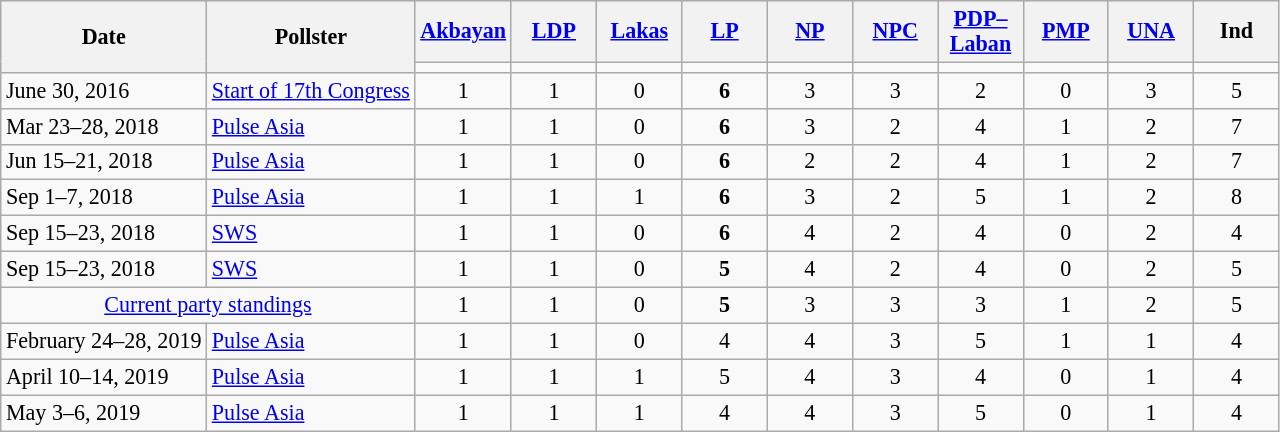<table class="wikitable" style="font-size:92%; text-align:center;">
<tr>
<th rowspan="2">Date</th>
<th rowspan="2">Pollster</th>
<th width="50px"><a href='#'>Akbayan</a></th>
<th width="50px"><a href='#'>LDP</a></th>
<th width="50px"><a href='#'>Lakas</a></th>
<th width="50px"><a href='#'>LP</a></th>
<th width="50px"><a href='#'>NP</a></th>
<th width="50px"><a href='#'>NPC</a></th>
<th width="50px"><a href='#'>PDP–Laban</a></th>
<th width="50px"><a href='#'>PMP</a></th>
<th width="50px"><a href='#'>UNA</a></th>
<th width="50px">Ind</th>
</tr>
<tr>
<td></td>
<td></td>
<td></td>
<td></td>
<td></td>
<td></td>
<td></td>
<td></td>
<td></td>
<td></td>
</tr>
<tr>
<td align=left>June 30, 2016</td>
<td><a href='#'>Start of 17th Congress</a></td>
<td>1</td>
<td>1</td>
<td>0</td>
<td><strong>6</strong></td>
<td>3</td>
<td>3</td>
<td>2</td>
<td>0</td>
<td>3</td>
<td>5</td>
</tr>
<tr>
<td align="left">Mar 23–28, 2018</td>
<td align="left"><a href='#'>Pulse Asia</a></td>
<td>1</td>
<td>1</td>
<td>0</td>
<td><strong>6</strong></td>
<td>3</td>
<td>2</td>
<td>4</td>
<td>1</td>
<td>2</td>
<td>7</td>
</tr>
<tr>
<td align="left">Jun 15–21, 2018</td>
<td align="left"><a href='#'>Pulse Asia</a></td>
<td>1</td>
<td>1</td>
<td>0</td>
<td><strong>6</strong></td>
<td>2</td>
<td>2</td>
<td>4</td>
<td>1</td>
<td>2</td>
<td>7</td>
</tr>
<tr>
<td align="left">Sep 1–7, 2018</td>
<td align="left"><a href='#'>Pulse Asia</a></td>
<td>1</td>
<td>1</td>
<td>1</td>
<td><strong>6</strong></td>
<td>3</td>
<td>2</td>
<td>5</td>
<td>1</td>
<td>2</td>
<td>8</td>
</tr>
<tr>
<td align="left">Sep 15–23, 2018</td>
<td align="left"><a href='#'>SWS</a></td>
<td>1</td>
<td>1</td>
<td>0</td>
<td><strong>6</strong></td>
<td>4</td>
<td>2</td>
<td>4</td>
<td>0</td>
<td>2</td>
<td>4</td>
</tr>
<tr>
<td align="left">Sep 15–23, 2018</td>
<td align="left"><a href='#'>SWS</a></td>
<td>1</td>
<td>1</td>
<td>0</td>
<td><strong>5</strong></td>
<td>4</td>
<td>2</td>
<td>4</td>
<td>0</td>
<td>2</td>
<td>5</td>
</tr>
<tr>
<td colspan="2"><a href='#'>Current party standings</a></td>
<td>1</td>
<td>1</td>
<td>0</td>
<td><strong>5</strong></td>
<td>3</td>
<td>3</td>
<td>3</td>
<td>1</td>
<td>2</td>
<td>5</td>
</tr>
<tr>
<td align="left">February 24–28, 2019</td>
<td align="left"><a href='#'>Pulse Asia</a></td>
<td>1</td>
<td>1</td>
<td>0</td>
<td>4</td>
<td>4</td>
<td>3</td>
<td>5</td>
<td>1</td>
<td>1</td>
<td>4</td>
</tr>
<tr>
<td align="left">April 10–14, 2019</td>
<td align="left"><a href='#'>Pulse Asia</a></td>
<td>1</td>
<td>1</td>
<td>1</td>
<td>5</td>
<td>4</td>
<td>3</td>
<td>4</td>
<td>0</td>
<td>1</td>
<td>4</td>
</tr>
<tr>
<td align="left">May 3–6, 2019</td>
<td align="left"><a href='#'>Pulse Asia</a></td>
<td>1</td>
<td>1</td>
<td>1</td>
<td>4</td>
<td>4</td>
<td>3</td>
<td>5</td>
<td>0</td>
<td>1</td>
<td>4</td>
</tr>
</table>
